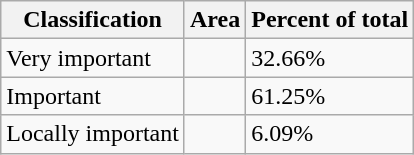<table class="wikitable">
<tr>
<th>Classification</th>
<th>Area</th>
<th>Percent of total</th>
</tr>
<tr>
<td>Very important</td>
<td></td>
<td>32.66%</td>
</tr>
<tr>
<td>Important</td>
<td></td>
<td>61.25%</td>
</tr>
<tr>
<td>Locally important</td>
<td></td>
<td>6.09%</td>
</tr>
</table>
